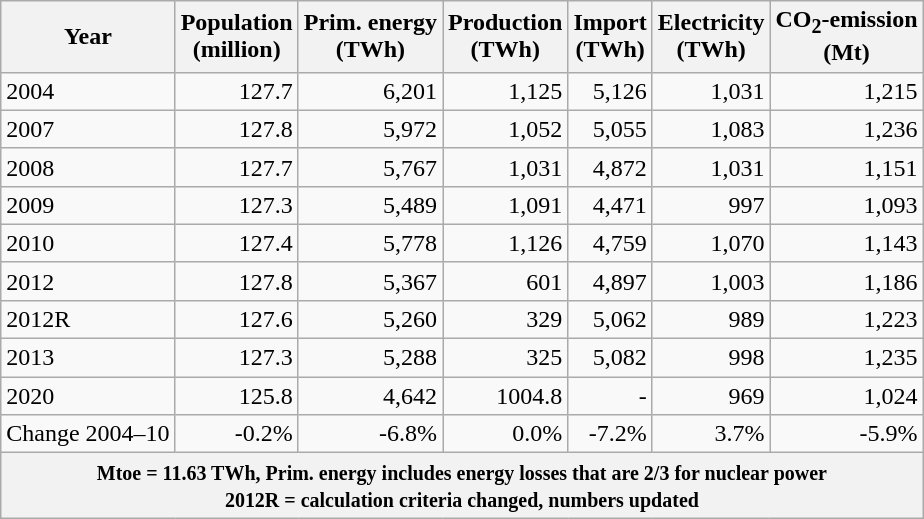<table class="wikitable sortable static-row-numbers static-row-header-text" style="text-align:right">
<tr>
<th>Year</th>
<th>Population<br> (million)</th>
<th>Prim. energy<br> (TWh)</th>
<th>Production<br> (TWh)</th>
<th>Import<br> (TWh)</th>
<th>Electricity<br> (TWh)</th>
<th>CO<sub>2</sub>-emission<br> (Mt)</th>
</tr>
<tr>
<td align="left">2004</td>
<td>127.7</td>
<td>6,201</td>
<td>1,125</td>
<td>5,126</td>
<td>1,031</td>
<td>1,215</td>
</tr>
<tr>
<td align="left">2007</td>
<td>127.8</td>
<td>5,972</td>
<td>1,052</td>
<td>5,055</td>
<td>1,083</td>
<td>1,236</td>
</tr>
<tr>
<td align="left">2008</td>
<td>127.7</td>
<td>5,767</td>
<td>1,031</td>
<td>4,872</td>
<td>1,031</td>
<td>1,151</td>
</tr>
<tr>
<td align="left">2009</td>
<td>127.3</td>
<td>5,489</td>
<td>1,091</td>
<td>4,471</td>
<td>997</td>
<td>1,093</td>
</tr>
<tr>
<td align="left">2010</td>
<td>127.4</td>
<td>5,778</td>
<td>1,126</td>
<td>4,759</td>
<td>1,070</td>
<td>1,143</td>
</tr>
<tr>
<td align="left">2012</td>
<td>127.8</td>
<td>5,367</td>
<td>601</td>
<td>4,897</td>
<td>1,003</td>
<td>1,186</td>
</tr>
<tr>
<td align="left">2012R</td>
<td>127.6</td>
<td>5,260</td>
<td>329</td>
<td>5,062</td>
<td>989</td>
<td>1,223</td>
</tr>
<tr>
<td align="left">2013</td>
<td>127.3</td>
<td>5,288</td>
<td>325</td>
<td>5,082</td>
<td>998</td>
<td>1,235</td>
</tr>
<tr>
<td align="left">2020</td>
<td>125.8</td>
<td>4,642</td>
<td>1004.8</td>
<td>-</td>
<td>969</td>
<td>1,024</td>
</tr>
<tr>
<td align="left">Change 2004–10</td>
<td>-0.2%</td>
<td>-6.8%</td>
<td>0.0%</td>
<td>-7.2%</td>
<td>3.7%</td>
<td>-5.9%</td>
</tr>
<tr>
<th align="left" colspan=7><small> Mtoe = 11.63 TWh, Prim. energy includes energy losses that are 2/3 for nuclear power</small><br><small>2012R =  calculation criteria changed, numbers updated </small></th>
</tr>
</table>
